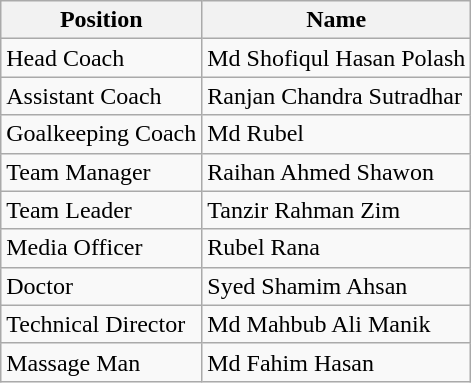<table class="wikitable">
<tr>
<th>Position</th>
<th>Name</th>
</tr>
<tr>
<td>Head Coach</td>
<td> Md Shofiqul Hasan Polash</td>
</tr>
<tr>
<td>Assistant Coach</td>
<td> Ranjan Chandra Sutradhar</td>
</tr>
<tr>
<td>Goalkeeping Coach</td>
<td> Md Rubel</td>
</tr>
<tr>
<td>Team Manager</td>
<td> Raihan Ahmed Shawon</td>
</tr>
<tr>
<td>Team Leader</td>
<td> Tanzir Rahman Zim</td>
</tr>
<tr>
<td>Media Officer</td>
<td> Rubel Rana</td>
</tr>
<tr>
<td>Doctor</td>
<td> Syed Shamim Ahsan</td>
</tr>
<tr>
<td>Technical Director</td>
<td> Md Mahbub Ali Manik</td>
</tr>
<tr>
<td>Massage Man</td>
<td> Md Fahim Hasan</td>
</tr>
</table>
